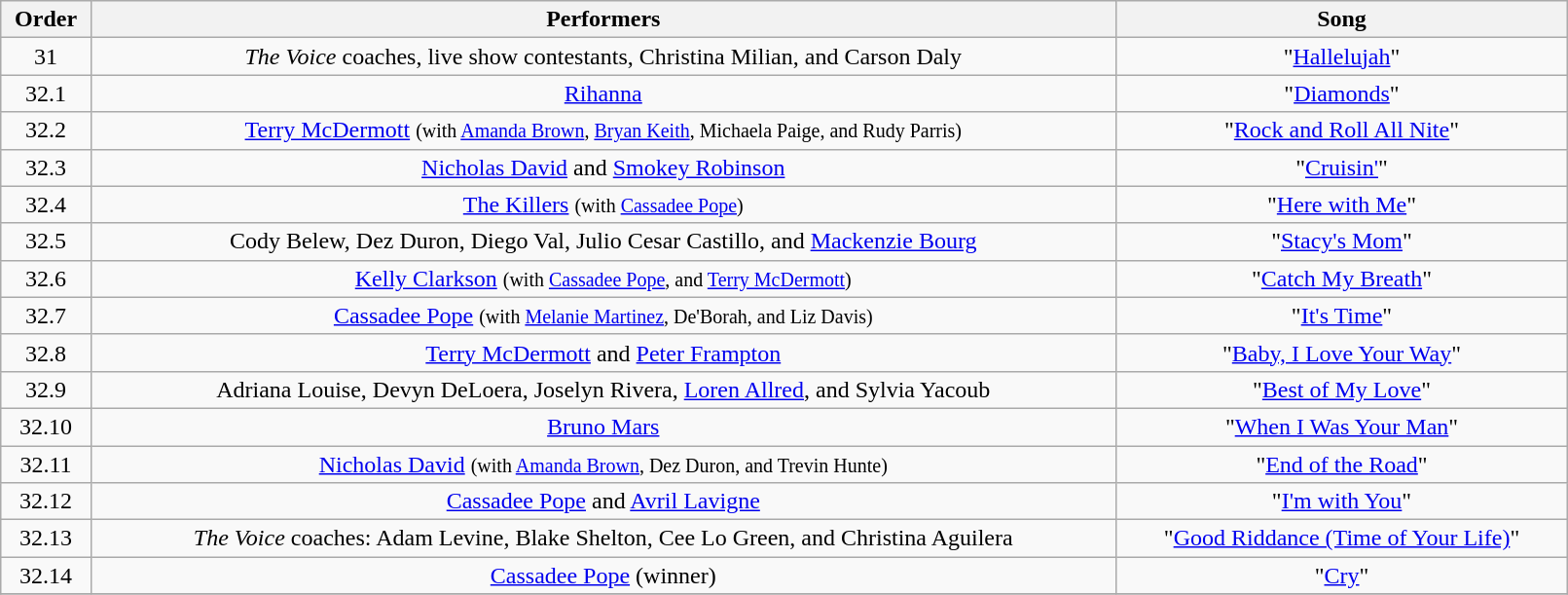<table class="wikitable" style="text-align:center; width:85%;">
<tr>
<th>Order</th>
<th>Performers</th>
<th>Song</th>
</tr>
<tr>
<td>31</td>
<td><em>The Voice</em> coaches, live show contestants, Christina Milian, and Carson Daly</td>
<td>"<a href='#'>Hallelujah</a>"</td>
</tr>
<tr>
<td>32.1</td>
<td><a href='#'>Rihanna</a></td>
<td>"<a href='#'>Diamonds</a>"</td>
</tr>
<tr>
<td>32.2</td>
<td><a href='#'>Terry McDermott</a> <small>(with <a href='#'>Amanda Brown</a>, <a href='#'>Bryan Keith</a>, Michaela Paige, and Rudy Parris)</small></td>
<td>"<a href='#'>Rock and Roll All Nite</a>"</td>
</tr>
<tr>
<td>32.3</td>
<td><a href='#'>Nicholas David</a> and <a href='#'>Smokey Robinson</a></td>
<td>"<a href='#'>Cruisin'</a>"</td>
</tr>
<tr>
<td>32.4</td>
<td><a href='#'>The Killers</a> <small>(with <a href='#'>Cassadee Pope</a>)</small></td>
<td>"<a href='#'>Here with Me</a>"</td>
</tr>
<tr>
<td>32.5</td>
<td>Cody Belew, Dez Duron, Diego Val, Julio Cesar Castillo, and <a href='#'>Mackenzie Bourg</a></td>
<td>"<a href='#'>Stacy's Mom</a>"</td>
</tr>
<tr>
<td>32.6</td>
<td><a href='#'>Kelly Clarkson</a> <small>(with <a href='#'>Cassadee Pope</a>, and <a href='#'>Terry McDermott</a>)</small></td>
<td>"<a href='#'>Catch My Breath</a>"</td>
</tr>
<tr>
<td>32.7</td>
<td><a href='#'>Cassadee Pope</a> <small>(with <a href='#'>Melanie Martinez</a>, De'Borah, and Liz Davis)</small></td>
<td>"<a href='#'>It's Time</a>"</td>
</tr>
<tr>
<td>32.8</td>
<td><a href='#'>Terry McDermott</a> and <a href='#'>Peter Frampton</a></td>
<td>"<a href='#'>Baby, I Love Your Way</a>"</td>
</tr>
<tr>
<td>32.9</td>
<td>Adriana Louise, Devyn DeLoera, Joselyn Rivera, <a href='#'>Loren Allred</a>, and Sylvia Yacoub</td>
<td>"<a href='#'>Best of My Love</a>"</td>
</tr>
<tr>
<td>32.10</td>
<td><a href='#'>Bruno Mars</a></td>
<td>"<a href='#'>When I Was Your Man</a>"</td>
</tr>
<tr>
<td>32.11</td>
<td><a href='#'>Nicholas David</a> <small>(with <a href='#'>Amanda Brown</a>, Dez Duron, and Trevin Hunte)</small></td>
<td>"<a href='#'>End of the Road</a>"</td>
</tr>
<tr>
<td>32.12</td>
<td><a href='#'>Cassadee Pope</a> and <a href='#'>Avril Lavigne</a></td>
<td>"<a href='#'>I'm with You</a>"</td>
</tr>
<tr>
<td>32.13</td>
<td><em>The Voice</em> coaches: Adam Levine, Blake Shelton, Cee Lo Green, and Christina Aguilera</td>
<td>"<a href='#'>Good Riddance (Time of Your Life)</a>"</td>
</tr>
<tr>
<td>32.14</td>
<td><a href='#'>Cassadee Pope</a> (winner)</td>
<td>"<a href='#'>Cry</a>"</td>
</tr>
<tr>
</tr>
</table>
